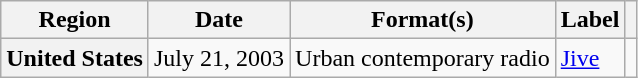<table class="wikitable plainrowheaders">
<tr>
<th scope="col">Region</th>
<th scope="col">Date</th>
<th scope="col">Format(s)</th>
<th scope="col">Label</th>
<th scope="col"></th>
</tr>
<tr>
<th scope="row">United States</th>
<td>July 21, 2003</td>
<td>Urban contemporary radio</td>
<td rowspan=2><a href='#'>Jive</a></td>
<td></td>
</tr>
</table>
